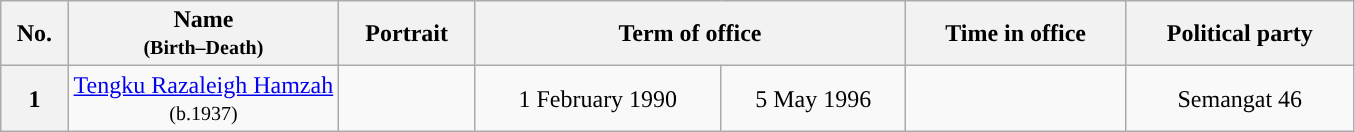<table class="wikitable" style="text-align:center">
<tr>
<th>No.</th>
<th width=20%>Name<br><small>(Birth–Death)</small></th>
<th>Portrait</th>
<th colspan="2">Term of office</th>
<th>Time in office</th>
<th colspan="2">Political party</th>
</tr>
<tr>
<th>1</th>
<td><a href='#'>Tengku Razaleigh Hamzah</a><br><small>(b.1937)</small></td>
<td></td>
<td>1 February 1990</td>
<td>5 May 1996</td>
<td></td>
<td style="background: ">Semangat 46</td>
</tr>
</table>
